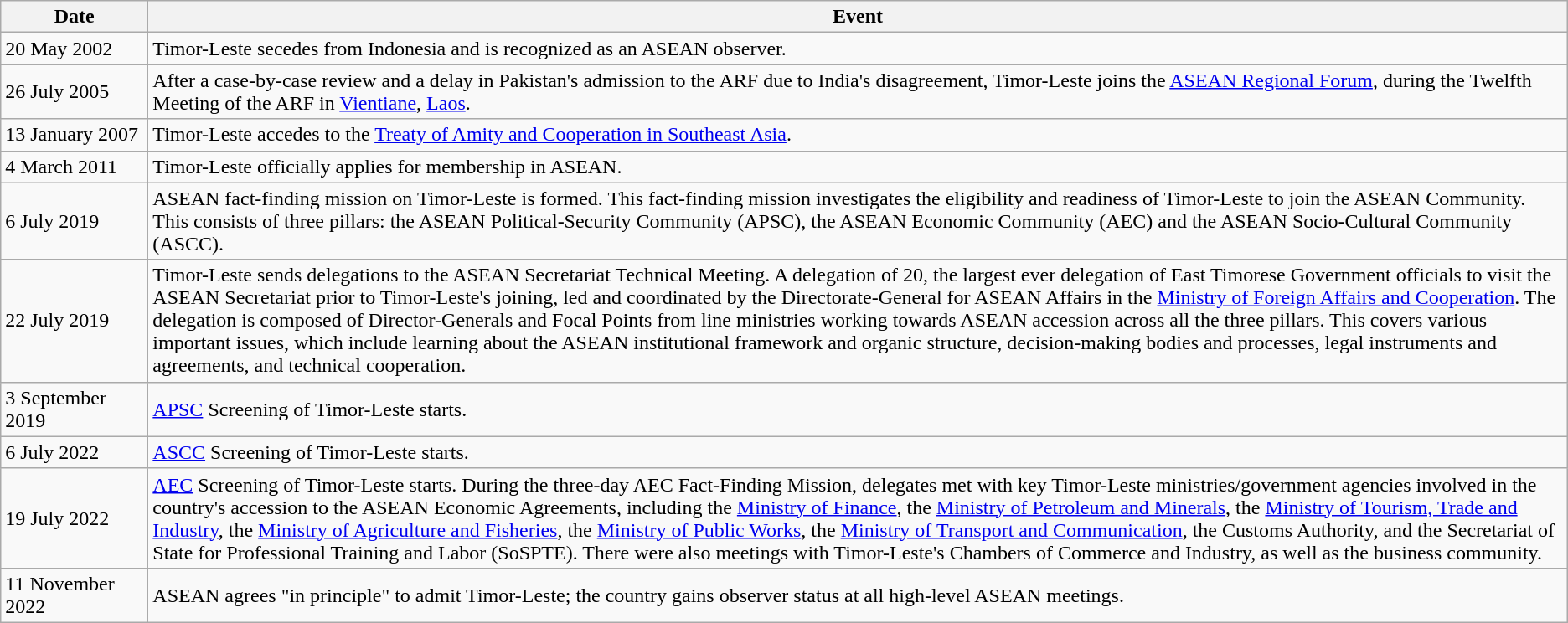<table class="wikitable mw-collapsible">
<tr>
<th width=110>Date</th>
<th>Event</th>
</tr>
<tr>
<td>20 May 2002</td>
<td>Timor-Leste secedes from Indonesia and is recognized as an ASEAN observer.</td>
</tr>
<tr>
<td>26 July 2005</td>
<td>After a case-by-case review and a delay in Pakistan's admission to the ARF due to India's disagreement, Timor-Leste joins the <a href='#'>ASEAN Regional Forum</a>, during the Twelfth Meeting of the ARF in <a href='#'>Vientiane</a>, <a href='#'>Laos</a>.</td>
</tr>
<tr>
<td>13 January 2007</td>
<td>Timor-Leste accedes to the <a href='#'>Treaty of Amity and Cooperation in Southeast Asia</a>.</td>
</tr>
<tr>
<td>4 March 2011</td>
<td>Timor-Leste officially applies for membership in ASEAN.</td>
</tr>
<tr>
<td>6 July 2019</td>
<td>ASEAN fact-finding mission on Timor-Leste is formed. This fact-finding mission investigates the eligibility and readiness of Timor-Leste to join the ASEAN Community. This consists of three pillars: the ASEAN Political-Security Community (APSC), the ASEAN Economic Community (AEC) and the ASEAN Socio-Cultural Community (ASCC).</td>
</tr>
<tr>
<td>22 July 2019</td>
<td>Timor-Leste sends delegations to the ASEAN Secretariat Technical Meeting. A delegation of 20, the largest ever delegation of East Timorese Government officials to visit the ASEAN Secretariat prior to Timor-Leste's joining, led and coordinated by the Directorate-General for ASEAN Affairs in the <a href='#'>Ministry of Foreign Affairs and Cooperation</a>. The delegation is composed of Director-Generals and Focal Points from line ministries working towards ASEAN accession across all the three pillars. This covers various important issues, which include learning about the ASEAN institutional framework and organic structure, decision-making bodies and processes, legal instruments and agreements, and technical cooperation.</td>
</tr>
<tr>
<td>3 September 2019</td>
<td><a href='#'>APSC</a> Screening of Timor-Leste starts.</td>
</tr>
<tr>
<td>6 July 2022</td>
<td><a href='#'>ASCC</a> Screening of Timor-Leste starts.</td>
</tr>
<tr>
<td>19 July 2022</td>
<td><a href='#'>AEC</a> Screening of Timor-Leste starts. During the three-day AEC Fact-Finding Mission, delegates met with key Timor-Leste ministries/government agencies involved in the country's accession to the ASEAN Economic Agreements, including the <a href='#'>Ministry of Finance</a>, the <a href='#'>Ministry of Petroleum and Minerals</a>, the <a href='#'>Ministry of Tourism, Trade and Industry</a>, the <a href='#'>Ministry of Agriculture and Fisheries</a>, the <a href='#'>Ministry of Public Works</a>, the <a href='#'>Ministry of Transport and Communication</a>, the Customs Authority, and the Secretariat of State for Professional Training and Labor (SoSPTE). There were also meetings with Timor-Leste's Chambers of Commerce and Industry, as well as the business community.</td>
</tr>
<tr>
<td>11 November 2022</td>
<td>ASEAN agrees "in principle" to admit Timor-Leste; the country gains observer status at all high-level ASEAN meetings.</td>
</tr>
</table>
